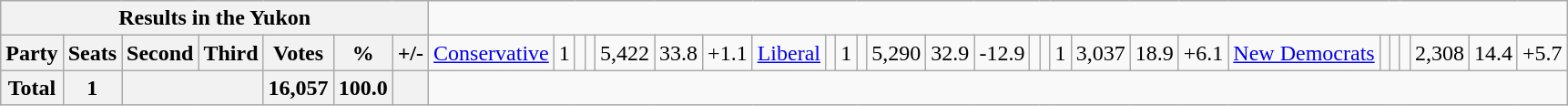<table class="wikitable">
<tr>
<th colspan=8>Results in the Yukon</th>
</tr>
<tr>
<th colspan=2>Party</th>
<th>Seats</th>
<th>Second</th>
<th>Third</th>
<th>Votes</th>
<th>%</th>
<th>+/-<br></th>
<td><a href='#'>Conservative</a></td>
<td align="right">1</td>
<td align="right"></td>
<td align="right"></td>
<td align="right">5,422</td>
<td align="right">33.8</td>
<td align="right">+1.1<br></td>
<td><a href='#'>Liberal</a></td>
<td align="right"></td>
<td align="right">1</td>
<td align="right"></td>
<td align="right">5,290</td>
<td align="right">32.9</td>
<td align="right">-12.9<br></td>
<td align="right"></td>
<td align="right"></td>
<td align="right">1</td>
<td align="right">3,037</td>
<td align="right">18.9</td>
<td align="right">+6.1<br></td>
<td><a href='#'>New Democrats</a></td>
<td align="right"></td>
<td align="right"></td>
<td align="right"></td>
<td align="right">2,308</td>
<td align="right">14.4</td>
<td align="right">+5.7</td>
</tr>
<tr>
<th colspan="2">Total</th>
<th>1</th>
<th colspan="2"></th>
<th>16,057</th>
<th>100.0</th>
<th></th>
</tr>
</table>
